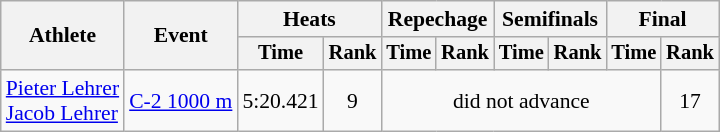<table class=wikitable style="font-size:90%">
<tr>
<th rowspan="2">Athlete</th>
<th rowspan="2">Event</th>
<th colspan="2">Heats</th>
<th colspan="2">Repechage</th>
<th colspan="2">Semifinals</th>
<th colspan="2">Final</th>
</tr>
<tr style="font-size:95%">
<th>Time</th>
<th>Rank</th>
<th>Time</th>
<th>Rank</th>
<th>Time</th>
<th>Rank</th>
<th>Time</th>
<th>Rank</th>
</tr>
<tr align=center>
<td align=left><a href='#'>Pieter Lehrer</a><br><a href='#'>Jacob Lehrer</a></td>
<td align=left><a href='#'>C-2 1000 m</a></td>
<td>5:20.421</td>
<td>9</td>
<td colspan=5>did not advance</td>
<td>17</td>
</tr>
</table>
